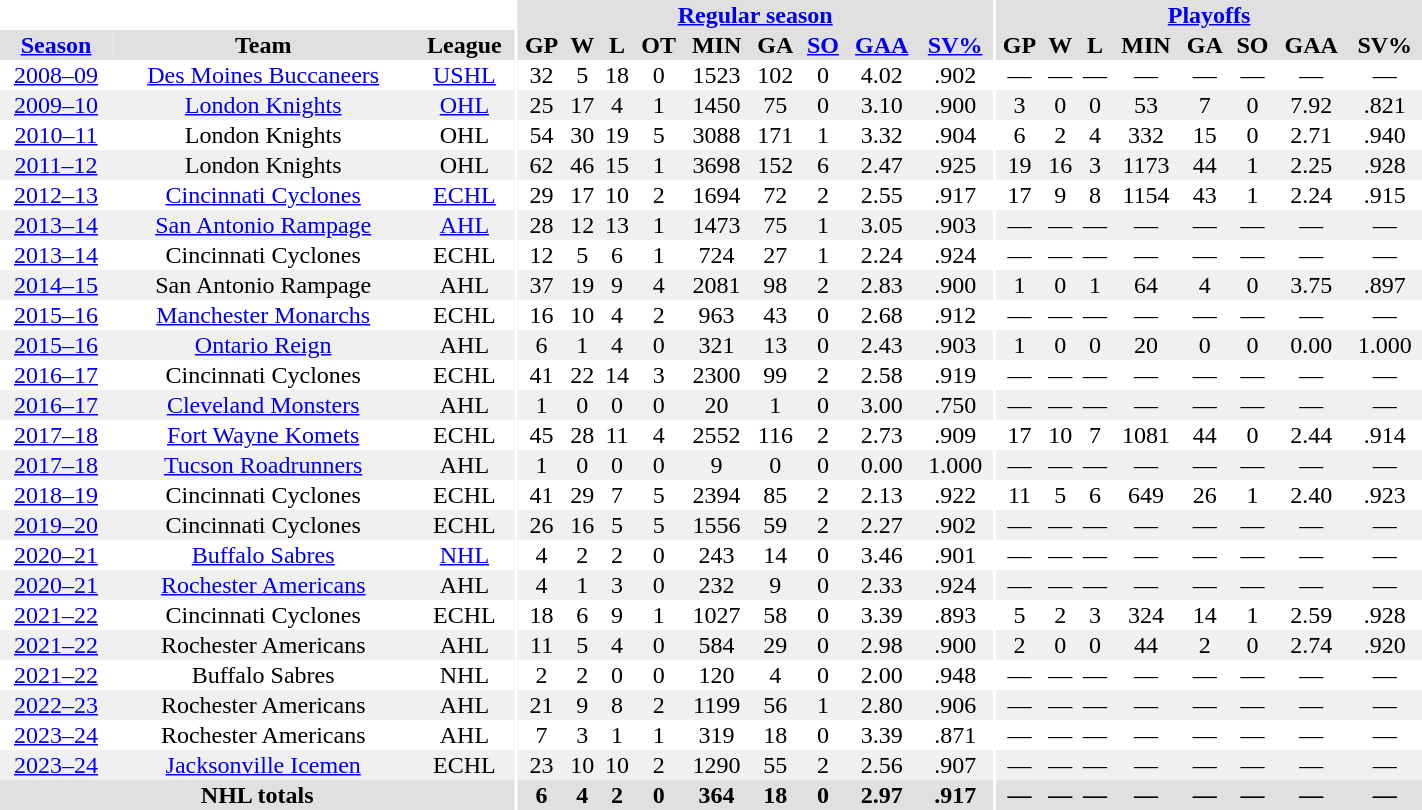<table border="0" cellpadding="1" cellspacing="0" style="text-align:center; width:75%">
<tr ALIGN="center" bgcolor="#e0e0e0">
<th align="center" colspan="3" bgcolor="#ffffff"></th>
<th align="center" rowspan="99" bgcolor="#ffffff"></th>
<th align="center" colspan="9" bgcolor="#e0e0e0"><a href='#'>Regular season</a></th>
<th align="center" rowspan="99" bgcolor="#ffffff"></th>
<th align="center" colspan="8" bgcolor="#e0e0e0"><a href='#'>Playoffs</a></th>
</tr>
<tr ALIGN="center" bgcolor="#e0e0e0">
<th><a href='#'>Season</a></th>
<th>Team</th>
<th>League</th>
<th>GP</th>
<th>W</th>
<th>L</th>
<th>OT</th>
<th>MIN</th>
<th>GA</th>
<th><a href='#'>SO</a></th>
<th><a href='#'>GAA</a></th>
<th><a href='#'>SV%</a></th>
<th>GP</th>
<th>W</th>
<th>L</th>
<th>MIN</th>
<th>GA</th>
<th>SO</th>
<th>GAA</th>
<th>SV%</th>
</tr>
<tr ALIGN="center">
<td><a href='#'>2008–09</a></td>
<td><a href='#'>Des Moines Buccaneers</a></td>
<td><a href='#'>USHL</a></td>
<td>32</td>
<td>5</td>
<td>18</td>
<td>0</td>
<td>1523</td>
<td>102</td>
<td>0</td>
<td>4.02</td>
<td>.902</td>
<td>—</td>
<td>—</td>
<td>—</td>
<td>—</td>
<td>—</td>
<td>—</td>
<td>—</td>
<td>—</td>
</tr>
<tr ALIGN="center" bgcolor="#f0f0f0">
<td><a href='#'>2009–10</a></td>
<td><a href='#'>London Knights</a></td>
<td><a href='#'>OHL</a></td>
<td>25</td>
<td>17</td>
<td>4</td>
<td>1</td>
<td>1450</td>
<td>75</td>
<td>0</td>
<td>3.10</td>
<td>.900</td>
<td>3</td>
<td>0</td>
<td>0</td>
<td>53</td>
<td>7</td>
<td>0</td>
<td>7.92</td>
<td>.821</td>
</tr>
<tr ALIGN="center">
<td><a href='#'>2010–11</a></td>
<td>London Knights</td>
<td>OHL</td>
<td>54</td>
<td>30</td>
<td>19</td>
<td>5</td>
<td>3088</td>
<td>171</td>
<td>1</td>
<td>3.32</td>
<td>.904</td>
<td>6</td>
<td>2</td>
<td>4</td>
<td>332</td>
<td>15</td>
<td>0</td>
<td>2.71</td>
<td>.940</td>
</tr>
<tr ALIGN="center" bgcolor="#f0f0f0">
<td><a href='#'>2011–12</a></td>
<td>London Knights</td>
<td>OHL</td>
<td>62</td>
<td>46</td>
<td>15</td>
<td>1</td>
<td>3698</td>
<td>152</td>
<td>6</td>
<td>2.47</td>
<td>.925</td>
<td>19</td>
<td>16</td>
<td>3</td>
<td>1173</td>
<td>44</td>
<td>1</td>
<td>2.25</td>
<td>.928</td>
</tr>
<tr ALIGN="center">
<td><a href='#'>2012–13</a></td>
<td><a href='#'>Cincinnati Cyclones</a></td>
<td><a href='#'>ECHL</a></td>
<td>29</td>
<td>17</td>
<td>10</td>
<td>2</td>
<td>1694</td>
<td>72</td>
<td>2</td>
<td>2.55</td>
<td>.917</td>
<td>17</td>
<td>9</td>
<td>8</td>
<td>1154</td>
<td>43</td>
<td>1</td>
<td>2.24</td>
<td>.915</td>
</tr>
<tr ALIGN="center" bgcolor="#f0f0f0">
<td><a href='#'>2013–14</a></td>
<td><a href='#'>San Antonio Rampage</a></td>
<td><a href='#'>AHL</a></td>
<td>28</td>
<td>12</td>
<td>13</td>
<td>1</td>
<td>1473</td>
<td>75</td>
<td>1</td>
<td>3.05</td>
<td>.903</td>
<td>—</td>
<td>—</td>
<td>—</td>
<td>—</td>
<td>—</td>
<td>—</td>
<td>—</td>
<td>—</td>
</tr>
<tr ALIGN="center">
<td><a href='#'>2013–14</a></td>
<td>Cincinnati Cyclones</td>
<td>ECHL</td>
<td>12</td>
<td>5</td>
<td>6</td>
<td>1</td>
<td>724</td>
<td>27</td>
<td>1</td>
<td>2.24</td>
<td>.924</td>
<td>—</td>
<td>—</td>
<td>—</td>
<td>—</td>
<td>—</td>
<td>—</td>
<td>—</td>
<td>—</td>
</tr>
<tr ALIGN="center" bgcolor="#f0f0f0">
<td><a href='#'>2014–15</a></td>
<td>San Antonio Rampage</td>
<td>AHL</td>
<td>37</td>
<td>19</td>
<td>9</td>
<td>4</td>
<td>2081</td>
<td>98</td>
<td>2</td>
<td>2.83</td>
<td>.900</td>
<td>1</td>
<td>0</td>
<td>1</td>
<td>64</td>
<td>4</td>
<td>0</td>
<td>3.75</td>
<td>.897</td>
</tr>
<tr ALIGN="center">
<td><a href='#'>2015–16</a></td>
<td><a href='#'>Manchester Monarchs</a></td>
<td>ECHL</td>
<td>16</td>
<td>10</td>
<td>4</td>
<td>2</td>
<td>963</td>
<td>43</td>
<td>0</td>
<td>2.68</td>
<td>.912</td>
<td>—</td>
<td>—</td>
<td>—</td>
<td>—</td>
<td>—</td>
<td>—</td>
<td>—</td>
<td>—</td>
</tr>
<tr ALIGN="center" bgcolor="#f0f0f0">
<td><a href='#'>2015–16</a></td>
<td><a href='#'>Ontario Reign</a></td>
<td>AHL</td>
<td>6</td>
<td>1</td>
<td>4</td>
<td>0</td>
<td>321</td>
<td>13</td>
<td>0</td>
<td>2.43</td>
<td>.903</td>
<td>1</td>
<td>0</td>
<td>0</td>
<td>20</td>
<td>0</td>
<td>0</td>
<td>0.00</td>
<td>1.000</td>
</tr>
<tr ALIGN="center">
<td><a href='#'>2016–17</a></td>
<td>Cincinnati Cyclones</td>
<td>ECHL</td>
<td>41</td>
<td>22</td>
<td>14</td>
<td>3</td>
<td>2300</td>
<td>99</td>
<td>2</td>
<td>2.58</td>
<td>.919</td>
<td>—</td>
<td>—</td>
<td>—</td>
<td>—</td>
<td>—</td>
<td>—</td>
<td>—</td>
<td>—</td>
</tr>
<tr ALIGN="center" bgcolor="#f0f0f0">
<td><a href='#'>2016–17</a></td>
<td><a href='#'>Cleveland Monsters</a></td>
<td>AHL</td>
<td>1</td>
<td>0</td>
<td>0</td>
<td>0</td>
<td>20</td>
<td>1</td>
<td>0</td>
<td>3.00</td>
<td>.750</td>
<td>—</td>
<td>—</td>
<td>—</td>
<td>—</td>
<td>—</td>
<td>—</td>
<td>—</td>
<td>—</td>
</tr>
<tr ALIGN="center">
<td><a href='#'>2017–18</a></td>
<td><a href='#'>Fort Wayne Komets</a></td>
<td>ECHL</td>
<td>45</td>
<td>28</td>
<td>11</td>
<td>4</td>
<td>2552</td>
<td>116</td>
<td>2</td>
<td>2.73</td>
<td>.909</td>
<td>17</td>
<td>10</td>
<td>7</td>
<td>1081</td>
<td>44</td>
<td>0</td>
<td>2.44</td>
<td>.914</td>
</tr>
<tr ALIGN="center" bgcolor="#f0f0f0">
<td><a href='#'>2017–18</a></td>
<td><a href='#'>Tucson Roadrunners</a></td>
<td>AHL</td>
<td>1</td>
<td>0</td>
<td>0</td>
<td>0</td>
<td>9</td>
<td>0</td>
<td>0</td>
<td>0.00</td>
<td>1.000</td>
<td>—</td>
<td>—</td>
<td>—</td>
<td>—</td>
<td>—</td>
<td>—</td>
<td>—</td>
<td>—</td>
</tr>
<tr ALIGN="center">
<td><a href='#'>2018–19</a></td>
<td>Cincinnati Cyclones</td>
<td>ECHL</td>
<td>41</td>
<td>29</td>
<td>7</td>
<td>5</td>
<td>2394</td>
<td>85</td>
<td>2</td>
<td>2.13</td>
<td>.922</td>
<td>11</td>
<td>5</td>
<td>6</td>
<td>649</td>
<td>26</td>
<td>1</td>
<td>2.40</td>
<td>.923</td>
</tr>
<tr ALIGN="center" bgcolor="#f0f0f0">
<td><a href='#'>2019–20</a></td>
<td>Cincinnati Cyclones</td>
<td>ECHL</td>
<td>26</td>
<td>16</td>
<td>5</td>
<td>5</td>
<td>1556</td>
<td>59</td>
<td>2</td>
<td>2.27</td>
<td>.902</td>
<td>—</td>
<td>—</td>
<td>—</td>
<td>—</td>
<td>—</td>
<td>—</td>
<td>—</td>
<td>—</td>
</tr>
<tr ALIGN="center">
<td><a href='#'>2020–21</a></td>
<td><a href='#'>Buffalo Sabres</a></td>
<td><a href='#'>NHL</a></td>
<td>4</td>
<td>2</td>
<td>2</td>
<td>0</td>
<td>243</td>
<td>14</td>
<td>0</td>
<td>3.46</td>
<td>.901</td>
<td>—</td>
<td>—</td>
<td>—</td>
<td>—</td>
<td>—</td>
<td>—</td>
<td>—</td>
<td>—</td>
</tr>
<tr ALIGN="center" bgcolor="#f0f0f0">
<td><a href='#'>2020–21</a></td>
<td><a href='#'>Rochester Americans</a></td>
<td>AHL</td>
<td>4</td>
<td>1</td>
<td>3</td>
<td>0</td>
<td>232</td>
<td>9</td>
<td>0</td>
<td>2.33</td>
<td>.924</td>
<td>—</td>
<td>—</td>
<td>—</td>
<td>—</td>
<td>—</td>
<td>—</td>
<td>—</td>
<td>—</td>
</tr>
<tr ALIGN="center">
<td><a href='#'>2021–22</a></td>
<td>Cincinnati Cyclones</td>
<td>ECHL</td>
<td>18</td>
<td>6</td>
<td>9</td>
<td>1</td>
<td>1027</td>
<td>58</td>
<td>0</td>
<td>3.39</td>
<td>.893</td>
<td>5</td>
<td>2</td>
<td>3</td>
<td>324</td>
<td>14</td>
<td>1</td>
<td>2.59</td>
<td>.928</td>
</tr>
<tr ALIGN="center" bgcolor="#f0f0f0">
<td><a href='#'>2021–22</a></td>
<td>Rochester Americans</td>
<td>AHL</td>
<td>11</td>
<td>5</td>
<td>4</td>
<td>0</td>
<td>584</td>
<td>29</td>
<td>0</td>
<td>2.98</td>
<td>.900</td>
<td>2</td>
<td>0</td>
<td>0</td>
<td>44</td>
<td>2</td>
<td>0</td>
<td>2.74</td>
<td>.920</td>
</tr>
<tr ALIGN="center">
<td><a href='#'>2021–22</a></td>
<td>Buffalo Sabres</td>
<td>NHL</td>
<td>2</td>
<td>2</td>
<td>0</td>
<td>0</td>
<td>120</td>
<td>4</td>
<td>0</td>
<td>2.00</td>
<td>.948</td>
<td>—</td>
<td>—</td>
<td>—</td>
<td>—</td>
<td>—</td>
<td>—</td>
<td>—</td>
<td>—</td>
</tr>
<tr ALIGN="center" bgcolor="#f0f0f0">
<td><a href='#'>2022–23</a></td>
<td>Rochester Americans</td>
<td>AHL</td>
<td>21</td>
<td>9</td>
<td>8</td>
<td>2</td>
<td>1199</td>
<td>56</td>
<td>1</td>
<td>2.80</td>
<td>.906</td>
<td>—</td>
<td>—</td>
<td>—</td>
<td>—</td>
<td>—</td>
<td>—</td>
<td>—</td>
<td>—</td>
</tr>
<tr ALIGN="center">
<td><a href='#'>2023–24</a></td>
<td>Rochester Americans</td>
<td>AHL</td>
<td>7</td>
<td>3</td>
<td>1</td>
<td>1</td>
<td>319</td>
<td>18</td>
<td>0</td>
<td>3.39</td>
<td>.871</td>
<td>—</td>
<td>—</td>
<td>—</td>
<td>—</td>
<td>—</td>
<td>—</td>
<td>—</td>
<td>—</td>
</tr>
<tr ALIGN="center" bgcolor="#f0f0f0">
<td><a href='#'>2023–24</a></td>
<td><a href='#'>Jacksonville Icemen</a></td>
<td>ECHL</td>
<td>23</td>
<td>10</td>
<td>10</td>
<td>2</td>
<td>1290</td>
<td>55</td>
<td>2</td>
<td>2.56</td>
<td>.907</td>
<td>—</td>
<td>—</td>
<td>—</td>
<td>—</td>
<td>—</td>
<td>—</td>
<td>—</td>
<td>—</td>
</tr>
<tr ALIGN="center" bgcolor="#e0e0e0">
<th colspan="3" align="center">NHL totals</th>
<th>6</th>
<th>4</th>
<th>2</th>
<th>0</th>
<th>364</th>
<th>18</th>
<th>0</th>
<th>2.97</th>
<th>.917</th>
<th>—</th>
<th>—</th>
<th>—</th>
<th>—</th>
<th>—</th>
<th>—</th>
<th>—</th>
<th>—</th>
</tr>
</table>
